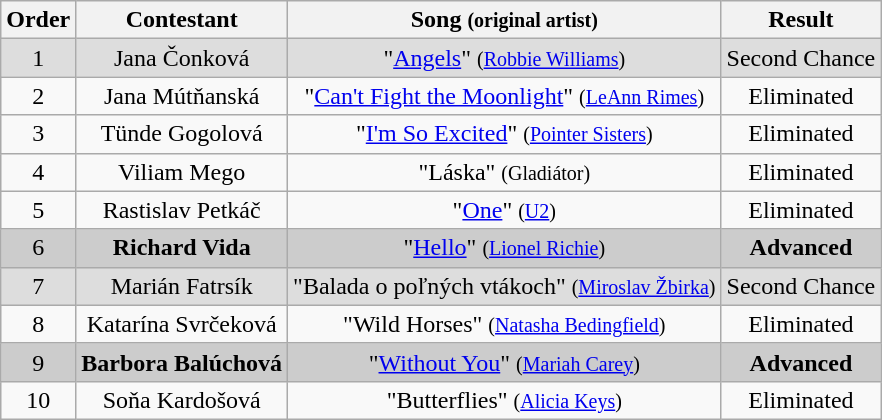<table class="wikitable plainrowheaders" style="text-align:center;">
<tr>
<th scope="col">Order</th>
<th scope="col">Contestant</th>
<th scope="col">Song <small>(original artist)</small></th>
<th scope="col">Result</th>
</tr>
<tr style="background:#ddd;">
<td>1</td>
<td>Jana Čonková</td>
<td>"<a href='#'>Angels</a>" <small>(<a href='#'>Robbie Williams</a>)</small></td>
<td>Second Chance</td>
</tr>
<tr>
<td>2</td>
<td>Jana Mútňanská</td>
<td>"<a href='#'>Can't Fight the Moonlight</a>" <small>(<a href='#'>LeAnn Rimes</a>)</small></td>
<td>Eliminated</td>
</tr>
<tr>
<td>3</td>
<td>Tünde Gogolová</td>
<td>"<a href='#'>I'm So Excited</a>" <small>(<a href='#'>Pointer Sisters</a>)</small></td>
<td>Eliminated</td>
</tr>
<tr>
<td>4</td>
<td>Viliam Mego</td>
<td>"Láska" <small>(Gladiátor)</small></td>
<td>Eliminated</td>
</tr>
<tr>
<td>5</td>
<td>Rastislav Petkáč</td>
<td>"<a href='#'>One</a>" <small>(<a href='#'>U2</a>)</small></td>
<td>Eliminated</td>
</tr>
<tr style="background:#ccc;">
<td>6</td>
<td><strong>Richard Vida</strong></td>
<td>"<a href='#'>Hello</a>" <small>(<a href='#'>Lionel Richie</a>)</small></td>
<td><strong>Advanced</strong></td>
</tr>
<tr style="background:#ddd;">
<td>7</td>
<td>Marián Fatrsík</td>
<td>"Balada o poľných vtákoch" <small>(<a href='#'>Miroslav Žbirka</a>)</small></td>
<td>Second Chance</td>
</tr>
<tr>
<td>8</td>
<td>Katarína Svrčeková</td>
<td>"Wild Horses" <small>(<a href='#'>Natasha Bedingfield</a>)</small></td>
<td>Eliminated</td>
</tr>
<tr style="background:#ccc;">
<td>9</td>
<td><strong>Barbora Balúchová</strong></td>
<td>"<a href='#'>Without You</a>" <small>(<a href='#'>Mariah Carey</a>)</small></td>
<td><strong>Advanced</strong></td>
</tr>
<tr>
<td>10</td>
<td>Soňa Kardošová</td>
<td>"Butterflies" <small>(<a href='#'>Alicia Keys</a>)</small></td>
<td>Eliminated</td>
</tr>
</table>
